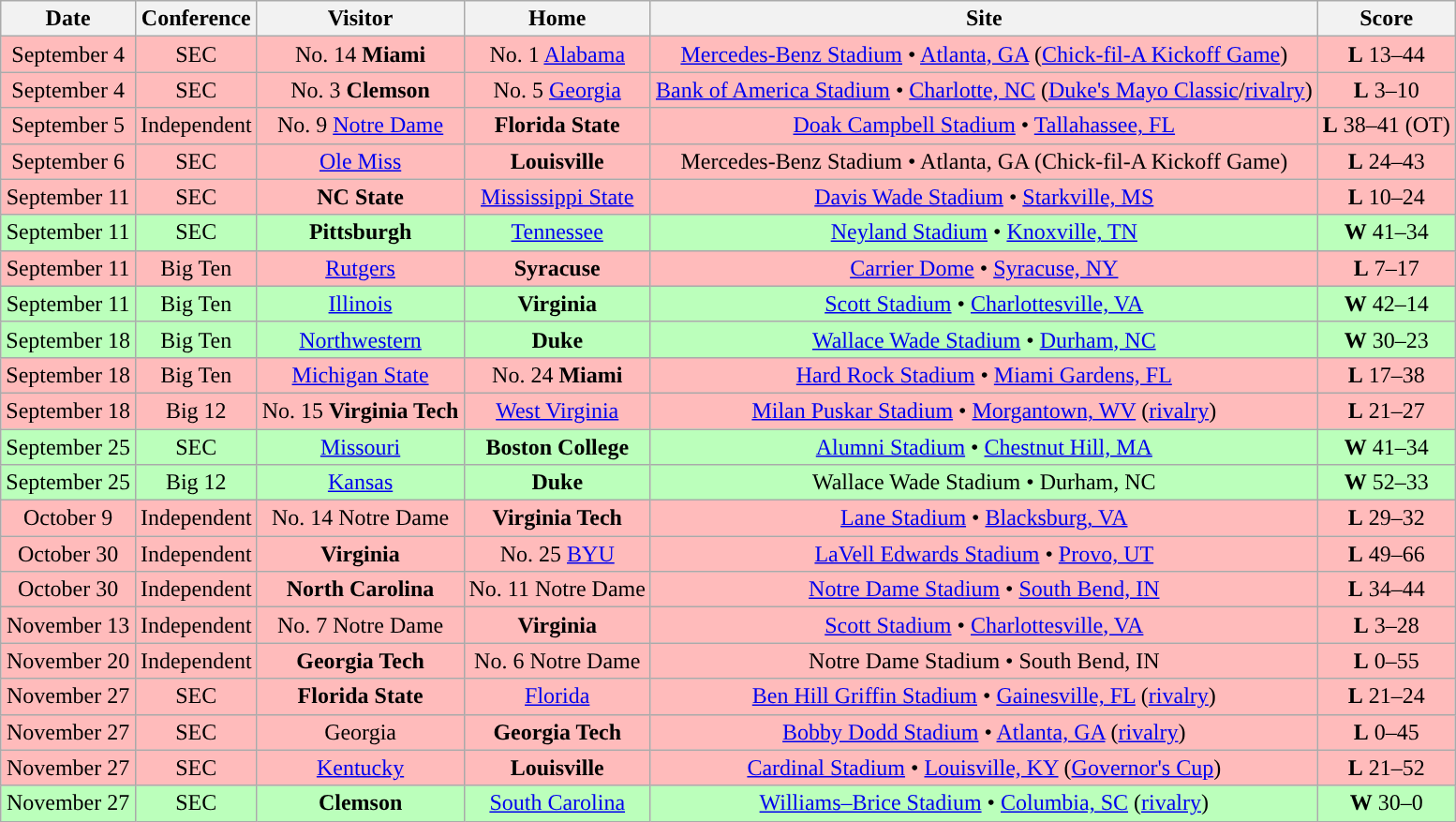<table class="wikitable" style="text-align:center">
<tr>
<th>Date</th>
<th>Conference</th>
<th>Visitor</th>
<th>Home</th>
<th>Site</th>
<th>Score</th>
</tr>
<tr style="background:#fbb;">
<td>September 4</td>
<td>SEC</td>
<td>No. 14 <strong>Miami</strong></td>
<td>No. 1 <a href='#'>Alabama</a></td>
<td><a href='#'>Mercedes-Benz Stadium</a> •  <a href='#'>Atlanta, GA</a> (<a href='#'>Chick-fil-A Kickoff Game</a>)</td>
<td><strong>L</strong> 13–44</td>
</tr>
<tr style="background:#fbb;">
<td>September 4</td>
<td>SEC</td>
<td>No. 3 <strong>Clemson</strong></td>
<td>No. 5 <a href='#'>Georgia</a></td>
<td><a href='#'>Bank of America Stadium</a> •  <a href='#'>Charlotte, NC</a> (<a href='#'>Duke's Mayo Classic</a>/<a href='#'>rivalry</a>)</td>
<td><strong>L</strong> 3–10</td>
</tr>
<tr style="background:#fbb;">
<td>September 5</td>
<td>Independent</td>
<td>No. 9 <a href='#'>Notre Dame</a></td>
<td><strong>Florida State</strong></td>
<td><a href='#'>Doak Campbell Stadium</a> • <a href='#'>Tallahassee, FL</a></td>
<td><strong>L</strong> 38–41 (OT)</td>
</tr>
<tr style="background:#fbb;">
<td>September 6</td>
<td>SEC</td>
<td><a href='#'>Ole Miss</a></td>
<td><strong>Louisville</strong></td>
<td>Mercedes-Benz Stadium • Atlanta, GA (Chick-fil-A Kickoff Game)</td>
<td><strong>L</strong> 24–43</td>
</tr>
<tr style="background:#fbb;">
<td>September 11</td>
<td>SEC</td>
<td><strong>NC State</strong></td>
<td><a href='#'>Mississippi State</a></td>
<td><a href='#'>Davis Wade Stadium</a>  • <a href='#'>Starkville, MS</a></td>
<td><strong>L</strong> 10–24</td>
</tr>
<tr style="background:#bfb;">
<td>September 11</td>
<td>SEC</td>
<td><strong>Pittsburgh</strong></td>
<td><a href='#'>Tennessee</a></td>
<td><a href='#'>Neyland Stadium</a> • <a href='#'>Knoxville, TN</a></td>
<td><strong>W</strong> 41–34</td>
</tr>
<tr style="background:#fbb;">
<td>September 11</td>
<td>Big Ten</td>
<td><a href='#'>Rutgers</a></td>
<td><strong>Syracuse</strong></td>
<td><a href='#'>Carrier Dome</a> • <a href='#'>Syracuse, NY</a></td>
<td><strong>L</strong> 7–17</td>
</tr>
<tr style="background:#bfb;">
<td>September 11</td>
<td>Big Ten</td>
<td><a href='#'>Illinois</a></td>
<td><strong>Virginia</strong></td>
<td><a href='#'>Scott Stadium</a> •  <a href='#'>Charlottesville, VA</a></td>
<td><strong>W</strong> 42–14</td>
</tr>
<tr style="background:#bfb;">
<td>September 18</td>
<td>Big Ten</td>
<td><a href='#'>Northwestern</a></td>
<td><strong>Duke</strong></td>
<td><a href='#'>Wallace Wade Stadium</a> • <a href='#'>Durham, NC</a></td>
<td><strong>W</strong> 30–23</td>
</tr>
<tr style="background:#fbb;">
<td>September 18</td>
<td>Big Ten</td>
<td><a href='#'>Michigan State</a></td>
<td>No. 24 <strong>Miami</strong></td>
<td><a href='#'>Hard Rock Stadium</a> • <a href='#'>Miami Gardens, FL</a></td>
<td><strong>L</strong> 17–38</td>
</tr>
<tr style="background:#fbb;">
<td>September 18</td>
<td>Big 12</td>
<td>No. 15 <strong>Virginia Tech</strong></td>
<td><a href='#'>West Virginia</a></td>
<td><a href='#'>Milan Puskar Stadium</a> • <a href='#'>Morgantown, WV</a> (<a href='#'>rivalry</a>)</td>
<td><strong>L</strong> 21–27</td>
</tr>
<tr style="background:#bfb;">
<td>September 25</td>
<td>SEC</td>
<td><a href='#'>Missouri</a></td>
<td><strong>Boston College</strong></td>
<td><a href='#'>Alumni Stadium</a> • <a href='#'>Chestnut Hill, MA</a></td>
<td><strong>W</strong> 41–34</td>
</tr>
<tr style="background:#bfb;">
<td>September 25</td>
<td>Big 12</td>
<td><a href='#'>Kansas</a></td>
<td><strong>Duke</strong></td>
<td>Wallace Wade Stadium • Durham, NC</td>
<td><strong>W</strong> 52–33</td>
</tr>
<tr style="background:#fbb;">
<td>October 9</td>
<td>Independent</td>
<td>No. 14 Notre Dame</td>
<td><strong>Virginia Tech</strong></td>
<td><a href='#'>Lane Stadium</a> • <a href='#'>Blacksburg, VA</a></td>
<td><strong>L</strong> 29–32</td>
</tr>
<tr style="background:#fbb;">
<td>October 30</td>
<td>Independent</td>
<td><strong>Virginia</strong></td>
<td>No. 25 <a href='#'>BYU</a></td>
<td><a href='#'>LaVell Edwards Stadium</a> • <a href='#'>Provo, UT</a></td>
<td><strong>L</strong> 49–66</td>
</tr>
<tr style="background:#fbb;">
<td>October 30</td>
<td>Independent</td>
<td><strong>North Carolina</strong></td>
<td>No. 11 Notre Dame</td>
<td><a href='#'>Notre Dame Stadium</a> • <a href='#'>South Bend, IN</a></td>
<td><strong>L</strong> 34–44</td>
</tr>
<tr style="background:#fbb;">
<td>November 13</td>
<td>Independent</td>
<td>No. 7 Notre Dame</td>
<td><strong>Virginia</strong></td>
<td><a href='#'>Scott Stadium</a> • <a href='#'>Charlottesville, VA</a></td>
<td><strong>L</strong> 3–28</td>
</tr>
<tr style="background:#fbb;">
<td>November 20</td>
<td>Independent</td>
<td><strong>Georgia Tech</strong></td>
<td>No. 6 Notre Dame</td>
<td>Notre Dame Stadium • South Bend, IN</td>
<td><strong>L</strong> 0–55</td>
</tr>
<tr style="background:#fbb;">
<td>November 27</td>
<td>SEC</td>
<td><strong>Florida State</strong></td>
<td><a href='#'>Florida</a></td>
<td><a href='#'>Ben Hill Griffin Stadium</a> • <a href='#'>Gainesville, FL</a> (<a href='#'>rivalry</a>)</td>
<td><strong>L</strong> 21–24</td>
</tr>
<tr style="background:#fbb;">
<td>November 27</td>
<td>SEC</td>
<td>Georgia</td>
<td><strong>Georgia Tech</strong></td>
<td><a href='#'>Bobby Dodd Stadium</a> • <a href='#'>Atlanta, GA</a> (<a href='#'>rivalry</a>)</td>
<td><strong>L</strong> 0–45</td>
</tr>
<tr style="background:#fbb;">
<td>November 27</td>
<td>SEC</td>
<td><a href='#'>Kentucky</a></td>
<td><strong>Louisville</strong></td>
<td><a href='#'>Cardinal Stadium</a> • <a href='#'>Louisville, KY</a> (<a href='#'>Governor's Cup</a>)</td>
<td><strong>L</strong> 21–52</td>
</tr>
<tr style="background:#bfb;">
<td>November 27</td>
<td>SEC</td>
<td><strong>Clemson</strong></td>
<td><a href='#'>South Carolina</a></td>
<td><a href='#'>Williams–Brice Stadium</a> • <a href='#'>Columbia, SC</a> (<a href='#'>rivalry</a>)</td>
<td><strong>W</strong> 30–0</td>
</tr>
</table>
